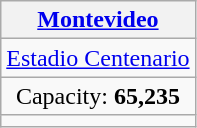<table class="wikitable" style="text-align:center">
<tr>
<th><a href='#'>Montevideo</a></th>
</tr>
<tr>
<td><a href='#'>Estadio Centenario</a></td>
</tr>
<tr>
<td>Capacity: <strong>65,235</strong></td>
</tr>
<tr>
<td></td>
</tr>
</table>
